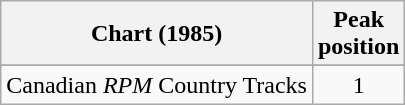<table class="wikitable sortable">
<tr>
<th align="left">Chart (1985)</th>
<th align="center">Peak<br>position</th>
</tr>
<tr>
</tr>
<tr>
<td align="left">Canadian <em>RPM</em> Country Tracks</td>
<td align="center">1</td>
</tr>
</table>
